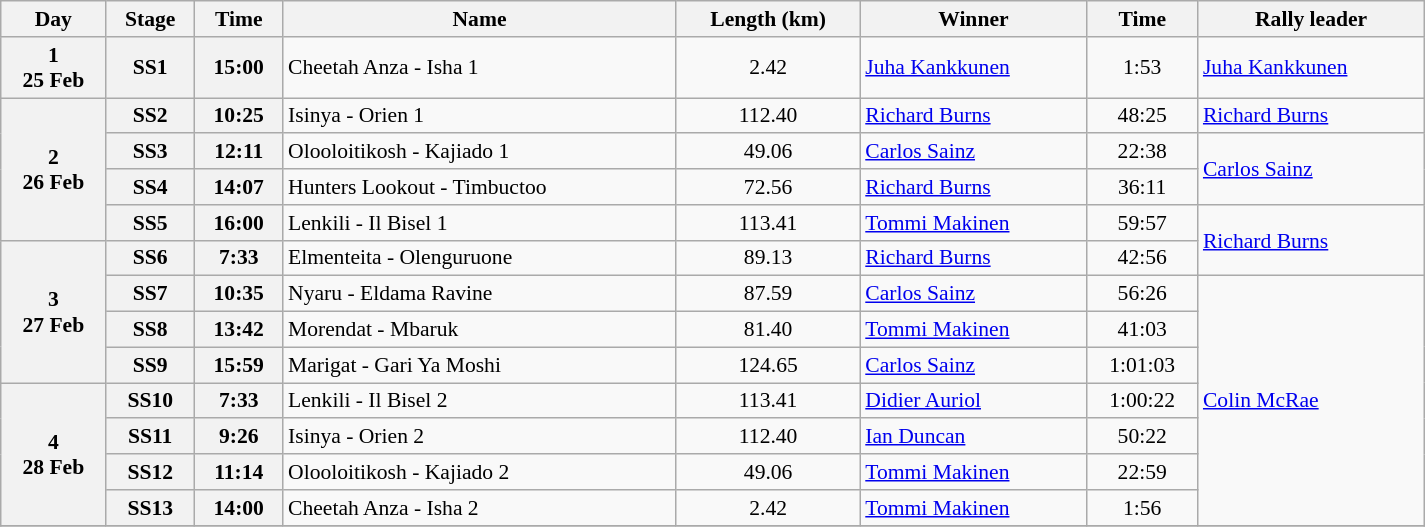<table class="wikitable" width=100% style="text-align: center; font-size: 90%; max-width: 950px;">
<tr>
<th>Day</th>
<th>Stage</th>
<th>Time</th>
<th>Name</th>
<th>Length (km)</th>
<th>Winner</th>
<th>Time</th>
<th>Rally leader</th>
</tr>
<tr>
<th rowspan=1>1<br>25 Feb</th>
<th>SS1</th>
<th>15:00</th>
<td align=left>Cheetah Anza - Isha 1</td>
<td>2.42</td>
<td align=left> <a href='#'>Juha Kankkunen</a></td>
<td>1:53</td>
<td align=left rowspan=1> <a href='#'>Juha Kankkunen</a></td>
</tr>
<tr>
<th rowspan=4>2<br>26 Feb</th>
<th>SS2</th>
<th>10:25</th>
<td align=left>Isinya - Orien 1</td>
<td>112.40</td>
<td align=left> <a href='#'>Richard Burns</a></td>
<td>48:25</td>
<td align=left rowspan=1> <a href='#'>Richard Burns</a></td>
</tr>
<tr>
<th>SS3</th>
<th>12:11</th>
<td align=left>Olooloitikosh - Kajiado 1</td>
<td>49.06</td>
<td align=left> <a href='#'>Carlos Sainz</a></td>
<td>22:38</td>
<td align=left rowspan=2> <a href='#'>Carlos Sainz</a></td>
</tr>
<tr>
<th>SS4</th>
<th>14:07</th>
<td align=left>Hunters Lookout - Timbuctoo</td>
<td>72.56</td>
<td align=left> <a href='#'>Richard Burns</a></td>
<td>36:11</td>
</tr>
<tr>
<th>SS5</th>
<th>16:00</th>
<td align=left>Lenkili - Il Bisel 1</td>
<td>113.41</td>
<td align=left> <a href='#'>Tommi Makinen</a></td>
<td>59:57</td>
<td align=left rowspan=2> <a href='#'>Richard Burns</a></td>
</tr>
<tr>
<th rowspan=4>3<br>27 Feb</th>
<th>SS6</th>
<th>7:33</th>
<td align=left>Elmenteita - Olenguruone</td>
<td>89.13</td>
<td align=left> <a href='#'>Richard Burns</a></td>
<td>42:56</td>
</tr>
<tr>
<th>SS7</th>
<th>10:35</th>
<td align=left>Nyaru - Eldama Ravine</td>
<td>87.59</td>
<td align=left> <a href='#'>Carlos Sainz</a></td>
<td>56:26</td>
<td align=left rowspan=7> <a href='#'>Colin McRae</a></td>
</tr>
<tr>
<th>SS8</th>
<th>13:42</th>
<td align=left>Morendat - Mbaruk</td>
<td>81.40</td>
<td align=left> <a href='#'>Tommi Makinen</a></td>
<td>41:03</td>
</tr>
<tr>
<th>SS9</th>
<th>15:59</th>
<td align=left>Marigat - Gari Ya Moshi</td>
<td>124.65</td>
<td align=left> <a href='#'>Carlos Sainz</a></td>
<td>1:01:03</td>
</tr>
<tr>
<th rowspan=4>4<br>28 Feb</th>
<th>SS10</th>
<th>7:33</th>
<td align=left>Lenkili - Il Bisel 2</td>
<td>113.41</td>
<td align=left> <a href='#'>Didier Auriol</a></td>
<td>1:00:22</td>
</tr>
<tr>
<th>SS11</th>
<th>9:26</th>
<td align=left>Isinya - Orien 2</td>
<td>112.40</td>
<td align=left> <a href='#'>Ian Duncan</a></td>
<td>50:22</td>
</tr>
<tr>
<th>SS12</th>
<th>11:14</th>
<td align=left>Olooloitikosh - Kajiado 2</td>
<td>49.06</td>
<td align=left> <a href='#'>Tommi Makinen</a></td>
<td>22:59</td>
</tr>
<tr>
<th>SS13</th>
<th>14:00</th>
<td align=left>Cheetah Anza - Isha 2</td>
<td>2.42</td>
<td align=left> <a href='#'>Tommi Makinen</a></td>
<td>1:56</td>
</tr>
<tr>
</tr>
</table>
